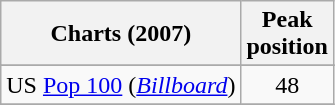<table class="wikitable sortable">
<tr>
<th align="left">Charts (2007)</th>
<th align="left">Peak<br>position</th>
</tr>
<tr>
</tr>
<tr>
</tr>
<tr>
</tr>
<tr>
</tr>
<tr>
</tr>
<tr>
</tr>
<tr>
</tr>
<tr>
</tr>
<tr>
</tr>
<tr>
</tr>
<tr>
<td align="left">US <a href='#'>Pop 100</a> (<em><a href='#'>Billboard</a></em>)</td>
<td align="center">48</td>
</tr>
<tr>
</tr>
</table>
